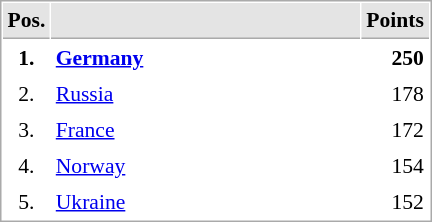<table cellspacing="1" cellpadding="3" style="border:1px solid #AAAAAA;font-size:90%">
<tr bgcolor="#E4E4E4">
<th style="border-bottom:1px solid #AAAAAA" width=10>Pos.</th>
<th style="border-bottom:1px solid #AAAAAA" width=200></th>
<th style="border-bottom:1px solid #AAAAAA" width=20>Points</th>
</tr>
<tr>
<td align="center"><strong>1.</strong></td>
<td> <strong><a href='#'>Germany</a></strong></td>
<td align="right"><strong>250</strong></td>
</tr>
<tr>
<td align="center">2.</td>
<td> <a href='#'>Russia</a></td>
<td align="right">178</td>
</tr>
<tr>
<td align="center">3.</td>
<td> <a href='#'>France</a></td>
<td align="right">172</td>
</tr>
<tr>
<td align="center">4.</td>
<td> <a href='#'>Norway</a></td>
<td align="right">154</td>
</tr>
<tr>
<td align="center">5.</td>
<td> <a href='#'>Ukraine</a></td>
<td align="right">152</td>
</tr>
</table>
